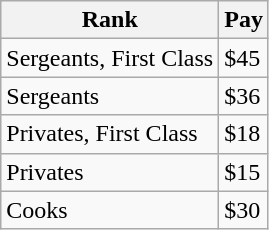<table class="wikitable">
<tr>
<th>Rank</th>
<th>Pay</th>
</tr>
<tr>
<td>Sergeants, First Class</td>
<td>$45</td>
</tr>
<tr>
<td>Sergeants</td>
<td>$36</td>
</tr>
<tr>
<td>Privates, First Class</td>
<td>$18</td>
</tr>
<tr>
<td>Privates</td>
<td>$15</td>
</tr>
<tr>
<td>Cooks</td>
<td>$30</td>
</tr>
</table>
